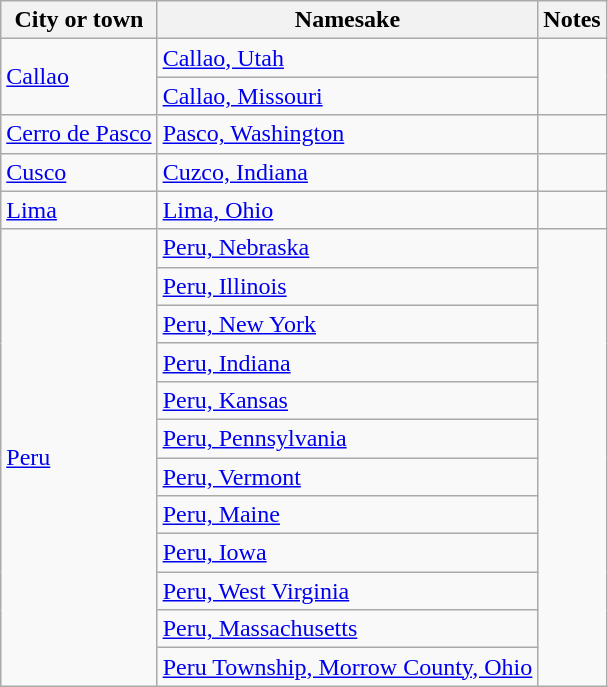<table class="wikitable">
<tr>
<th>City or town</th>
<th>Namesake</th>
<th>Notes</th>
</tr>
<tr>
<td Rowspan="2"><a href='#'>Callao</a></td>
<td><a href='#'>Callao, Utah</a></td>
<td Rowspan="2"></td>
</tr>
<tr>
<td><a href='#'>Callao, Missouri</a></td>
</tr>
<tr>
<td><a href='#'>Cerro de Pasco</a></td>
<td><a href='#'>Pasco, Washington</a></td>
<td></td>
</tr>
<tr>
<td><a href='#'>Cusco</a></td>
<td><a href='#'>Cuzco, Indiana</a></td>
<td></td>
</tr>
<tr>
<td><a href='#'>Lima</a></td>
<td><a href='#'>Lima, Ohio</a></td>
<td></td>
</tr>
<tr>
<td rowspan="12"><a href='#'>Peru</a></td>
<td><a href='#'>Peru, Nebraska</a></td>
<td rowspan="12"></td>
</tr>
<tr>
<td><a href='#'>Peru, Illinois</a></td>
</tr>
<tr>
<td><a href='#'>Peru, New York</a></td>
</tr>
<tr>
<td><a href='#'>Peru, Indiana</a></td>
</tr>
<tr>
<td><a href='#'>Peru, Kansas</a></td>
</tr>
<tr>
<td><a href='#'>Peru, Pennsylvania</a></td>
</tr>
<tr>
<td><a href='#'>Peru, Vermont</a></td>
</tr>
<tr>
<td><a href='#'>Peru, Maine</a></td>
</tr>
<tr>
<td><a href='#'>Peru, Iowa</a></td>
</tr>
<tr>
<td><a href='#'>Peru, West Virginia</a></td>
</tr>
<tr>
<td><a href='#'>Peru, Massachusetts</a></td>
</tr>
<tr>
<td><a href='#'>Peru Township, Morrow County, Ohio</a></td>
</tr>
</table>
